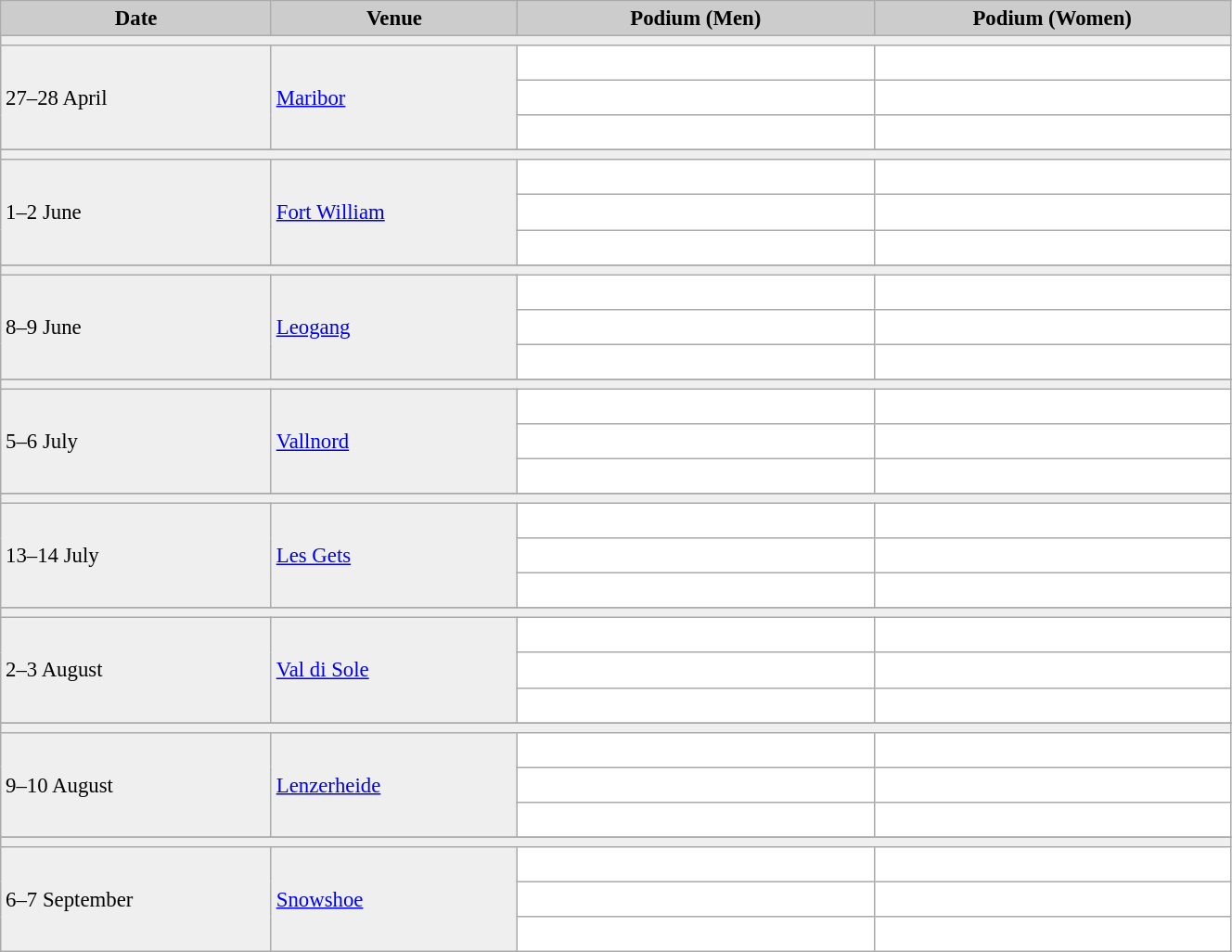<table class="wikitable" width=70% bgcolor="#f7f8ff" cellpadding="3" cellspacing="0" border="1" style="font-size: 95%; border: gray solid 1px; border-collapse: collapse;">
<tr bgcolor="#CCCCCC">
<td align="center"><strong>Date</strong></td>
<td width=20% align="center"><strong>Venue</strong></td>
<td width=29% align="center"><strong>Podium (Men)</strong></td>
<td width=29% align="center"><strong>Podium (Women)</strong></td>
</tr>
<tr bgcolor="#EFEFEF">
<td colspan=4></td>
</tr>
<tr bgcolor="#EFEFEF">
<td rowspan=3>27–28 April</td>
<td rowspan=3> <a href='#'>Maribor</a></td>
<td bgcolor="#ffffff">   </td>
<td bgcolor="#ffffff">   </td>
</tr>
<tr>
<td bgcolor="#ffffff">   </td>
<td bgcolor="#ffffff">   </td>
</tr>
<tr>
<td bgcolor="#ffffff">   </td>
<td bgcolor="#ffffff">   </td>
</tr>
<tr>
</tr>
<tr bgcolor="#EFEFEF">
<td colspan=4></td>
</tr>
<tr bgcolor="#EFEFEF">
<td rowspan=3>1–2 June</td>
<td rowspan=3> <a href='#'>Fort William</a></td>
<td bgcolor="#ffffff">   </td>
<td bgcolor="#ffffff">   </td>
</tr>
<tr>
<td bgcolor="#ffffff">   </td>
<td bgcolor="#ffffff">   </td>
</tr>
<tr>
<td bgcolor="#ffffff">   </td>
<td bgcolor="#ffffff">   </td>
</tr>
<tr>
</tr>
<tr bgcolor="#EFEFEF">
<td colspan=4></td>
</tr>
<tr bgcolor="#EFEFEF">
<td rowspan=3>8–9 June</td>
<td rowspan=3> <a href='#'>Leogang</a></td>
<td bgcolor="#ffffff">   </td>
<td bgcolor="#ffffff">   </td>
</tr>
<tr>
<td bgcolor="#ffffff">   </td>
<td bgcolor="#ffffff">   </td>
</tr>
<tr>
<td bgcolor="#ffffff">   </td>
<td bgcolor="#ffffff">   </td>
</tr>
<tr>
</tr>
<tr bgcolor="#EFEFEF">
<td colspan=4></td>
</tr>
<tr bgcolor="#EFEFEF">
<td rowspan=3>5–6 July</td>
<td rowspan=3> <a href='#'>Vallnord</a></td>
<td bgcolor="#ffffff">   </td>
<td bgcolor="#ffffff">   </td>
</tr>
<tr>
<td bgcolor="#ffffff">   </td>
<td bgcolor="#ffffff">   </td>
</tr>
<tr>
<td bgcolor="#ffffff">   </td>
<td bgcolor="#ffffff">   </td>
</tr>
<tr>
</tr>
<tr bgcolor="#EFEFEF">
<td colspan=4></td>
</tr>
<tr bgcolor="#EFEFEF">
<td rowspan=3>13–14 July</td>
<td rowspan=3> <a href='#'>Les Gets</a></td>
<td bgcolor="#ffffff">   </td>
<td bgcolor="#ffffff">   </td>
</tr>
<tr>
<td bgcolor="#ffffff">   </td>
<td bgcolor="#ffffff">   </td>
</tr>
<tr>
<td bgcolor="#ffffff">   </td>
<td bgcolor="#ffffff">   </td>
</tr>
<tr>
</tr>
<tr bgcolor="#EFEFEF">
<td colspan=4></td>
</tr>
<tr bgcolor="#EFEFEF">
<td rowspan=3>2–3 August</td>
<td rowspan=3> <a href='#'>Val di Sole</a></td>
<td bgcolor="#ffffff">   </td>
<td bgcolor="#ffffff">   </td>
</tr>
<tr>
<td bgcolor="#ffffff">   </td>
<td bgcolor="#ffffff">   </td>
</tr>
<tr>
<td bgcolor="#ffffff">   </td>
<td bgcolor="#ffffff">   </td>
</tr>
<tr>
</tr>
<tr bgcolor="#EFEFEF">
<td colspan=4></td>
</tr>
<tr bgcolor="#EFEFEF">
<td rowspan=3>9–10 August</td>
<td rowspan=3> <a href='#'>Lenzerheide</a></td>
<td bgcolor="#ffffff">   </td>
<td bgcolor="#ffffff">   </td>
</tr>
<tr>
<td bgcolor="#ffffff">   </td>
<td bgcolor="#ffffff">   </td>
</tr>
<tr>
<td bgcolor="#ffffff">   </td>
<td bgcolor="#ffffff">   </td>
</tr>
<tr>
</tr>
<tr>
</tr>
<tr bgcolor="#EFEFEF">
<td colspan=4></td>
</tr>
<tr bgcolor="#EFEFEF">
<td rowspan=3>6–7 September</td>
<td rowspan=3> <a href='#'>Snowshoe</a></td>
<td bgcolor="#ffffff">   </td>
<td bgcolor="#ffffff">   </td>
</tr>
<tr>
<td bgcolor="#ffffff">   </td>
<td bgcolor="#ffffff">   </td>
</tr>
<tr>
<td bgcolor="#ffffff">   </td>
<td bgcolor="#ffffff">   </td>
</tr>
</table>
